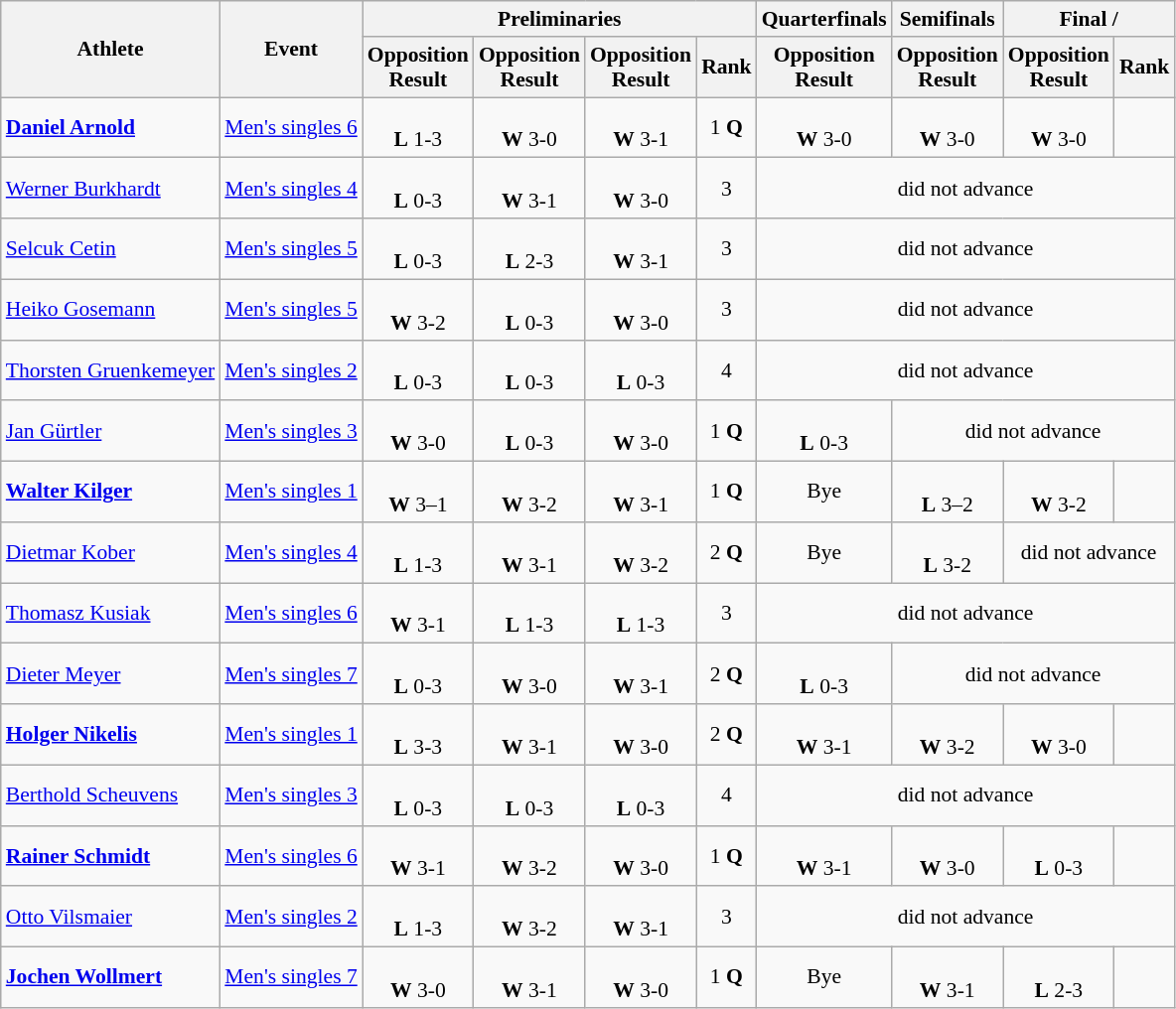<table class=wikitable style="font-size:90%">
<tr>
<th rowspan="2">Athlete</th>
<th rowspan="2">Event</th>
<th colspan="4">Preliminaries</th>
<th>Quarterfinals</th>
<th>Semifinals</th>
<th colspan="2">Final / </th>
</tr>
<tr>
<th>Opposition<br>Result</th>
<th>Opposition<br>Result</th>
<th>Opposition<br>Result</th>
<th>Rank</th>
<th>Opposition<br>Result</th>
<th>Opposition<br>Result</th>
<th>Opposition<br>Result</th>
<th>Rank</th>
</tr>
<tr>
<td><strong><a href='#'>Daniel Arnold</a></strong></td>
<td><a href='#'>Men's singles 6</a></td>
<td align="center"><br><strong>L</strong> 1-3</td>
<td align="center"><br><strong>W</strong> 3-0</td>
<td align="center"><br><strong>W</strong> 3-1</td>
<td align="center">1 <strong>Q</strong></td>
<td align="center"><br><strong>W</strong> 3-0</td>
<td align="center"><br><strong>W</strong> 3-0</td>
<td align="center"><br><strong>W</strong> 3-0</td>
<td align="center"></td>
</tr>
<tr>
<td><a href='#'>Werner Burkhardt</a></td>
<td><a href='#'>Men's singles 4</a></td>
<td align="center"><br><strong>L</strong> 0-3</td>
<td align="center"><br><strong>W</strong> 3-1</td>
<td align="center"><br><strong>W</strong> 3-0</td>
<td align="center">3</td>
<td align="center" colspan="4">did not advance</td>
</tr>
<tr>
<td><a href='#'>Selcuk Cetin</a></td>
<td><a href='#'>Men's singles 5</a></td>
<td align="center"><br><strong>L</strong> 0-3</td>
<td align="center"><br><strong>L</strong> 2-3</td>
<td align="center"><br><strong>W</strong> 3-1</td>
<td align="center">3</td>
<td align="center" colspan="4">did not advance</td>
</tr>
<tr>
<td><a href='#'>Heiko Gosemann</a></td>
<td><a href='#'>Men's singles 5</a></td>
<td align="center"><br><strong>W</strong> 3-2</td>
<td align="center"><br><strong>L</strong> 0-3</td>
<td align="center"><br><strong>W</strong> 3-0</td>
<td align="center">3</td>
<td align="center" colspan="4">did not advance</td>
</tr>
<tr>
<td><a href='#'>Thorsten Gruenkemeyer</a></td>
<td><a href='#'>Men's singles 2</a></td>
<td align="center"><br><strong>L</strong> 0-3</td>
<td align="center"><br><strong>L</strong> 0-3</td>
<td align="center"><br><strong>L</strong> 0-3</td>
<td align="center">4</td>
<td align="center" colspan="4">did not advance</td>
</tr>
<tr>
<td><a href='#'>Jan Gürtler</a></td>
<td><a href='#'>Men's singles 3</a></td>
<td align="center"><br><strong>W</strong> 3-0</td>
<td align="center"><br><strong>L</strong> 0-3</td>
<td align="center"><br><strong>W</strong> 3-0</td>
<td align="center">1 <strong>Q</strong></td>
<td align="center"><br><strong>L</strong> 0-3</td>
<td align="center" colspan="3">did not advance</td>
</tr>
<tr>
<td><strong><a href='#'>Walter Kilger</a></strong></td>
<td><a href='#'>Men's singles 1</a></td>
<td align="center"><br><strong>W</strong> 3–1</td>
<td align="center"><br><strong>W</strong> 3-2</td>
<td align="center"><br><strong>W</strong> 3-1</td>
<td align="center">1 <strong>Q</strong></td>
<td align="center">Bye</td>
<td align="center"><br><strong>L</strong> 3–2</td>
<td align="center"><br><strong>W</strong> 3-2</td>
<td align="center"></td>
</tr>
<tr>
<td><a href='#'>Dietmar Kober</a></td>
<td><a href='#'>Men's singles 4</a></td>
<td align="center"><br><strong>L</strong> 1-3</td>
<td align="center"><br><strong>W</strong> 3-1</td>
<td align="center"><br><strong>W</strong> 3-2</td>
<td align="center">2 <strong>Q</strong></td>
<td align="center">Bye</td>
<td align="center"><br><strong>L</strong> 3-2</td>
<td align="center" colspan="2">did not advance</td>
</tr>
<tr>
<td><a href='#'>Thomasz Kusiak</a></td>
<td><a href='#'>Men's singles 6</a></td>
<td align="center"><br><strong>W</strong> 3-1</td>
<td align="center"><br><strong>L</strong> 1-3</td>
<td align="center"><br><strong>L</strong> 1-3</td>
<td align="center">3</td>
<td align="center" colspan="4">did not advance</td>
</tr>
<tr>
<td><a href='#'>Dieter Meyer</a></td>
<td><a href='#'>Men's singles 7</a></td>
<td align="center"><br><strong>L</strong> 0-3</td>
<td align="center"><br><strong>W</strong> 3-0</td>
<td align="center"><br><strong>W</strong> 3-1</td>
<td align="center">2 <strong>Q</strong></td>
<td align="center"><br><strong>L</strong> 0-3</td>
<td align="center" colspan="3">did not advance</td>
</tr>
<tr>
<td><strong><a href='#'>Holger Nikelis</a></strong></td>
<td><a href='#'>Men's singles 1</a></td>
<td align="center"><br><strong>L</strong> 3-3</td>
<td align="center"><br><strong>W</strong> 3-1</td>
<td align="center"><br><strong>W</strong> 3-0</td>
<td align="center">2 <strong>Q</strong></td>
<td align="center"><br><strong>W</strong> 3-1</td>
<td align="center"><br><strong>W</strong> 3-2</td>
<td align="center"><br><strong>W</strong> 3-0</td>
<td align="center"></td>
</tr>
<tr>
<td><a href='#'>Berthold Scheuvens</a></td>
<td><a href='#'>Men's singles 3</a></td>
<td align="center"><br><strong>L</strong> 0-3</td>
<td align="center"><br><strong>L</strong> 0-3</td>
<td align="center"><br><strong>L</strong> 0-3</td>
<td align="center">4</td>
<td align="center" colspan="4">did not advance</td>
</tr>
<tr>
<td><strong><a href='#'>Rainer Schmidt</a></strong></td>
<td><a href='#'>Men's singles 6</a></td>
<td align="center"><br><strong>W</strong> 3-1</td>
<td align="center"><br><strong>W</strong> 3-2</td>
<td align="center"><br><strong>W</strong> 3-0</td>
<td align="center">1 <strong>Q</strong></td>
<td align="center"><br><strong>W</strong> 3-1</td>
<td align="center"><br><strong>W</strong> 3-0</td>
<td align="center"><br><strong>L</strong> 0-3</td>
<td align="center"></td>
</tr>
<tr>
<td><a href='#'>Otto Vilsmaier</a></td>
<td><a href='#'>Men's singles 2</a></td>
<td align="center"><br><strong>L</strong> 1-3</td>
<td align="center"><br><strong>W</strong> 3-2</td>
<td align="center"><br><strong>W</strong> 3-1</td>
<td align="center">3</td>
<td align="center" colspan="4">did not advance</td>
</tr>
<tr>
<td><strong><a href='#'>Jochen Wollmert</a></strong></td>
<td><a href='#'>Men's singles 7</a></td>
<td align="center"><br><strong>W</strong> 3-0</td>
<td align="center"><br><strong>W</strong> 3-1</td>
<td align="center"><br><strong>W</strong> 3-0</td>
<td align="center">1 <strong>Q</strong></td>
<td align="center">Bye</td>
<td align="center"><br><strong>W</strong> 3-1</td>
<td align="center"><br><strong>L</strong> 2-3</td>
<td align="center"></td>
</tr>
</table>
